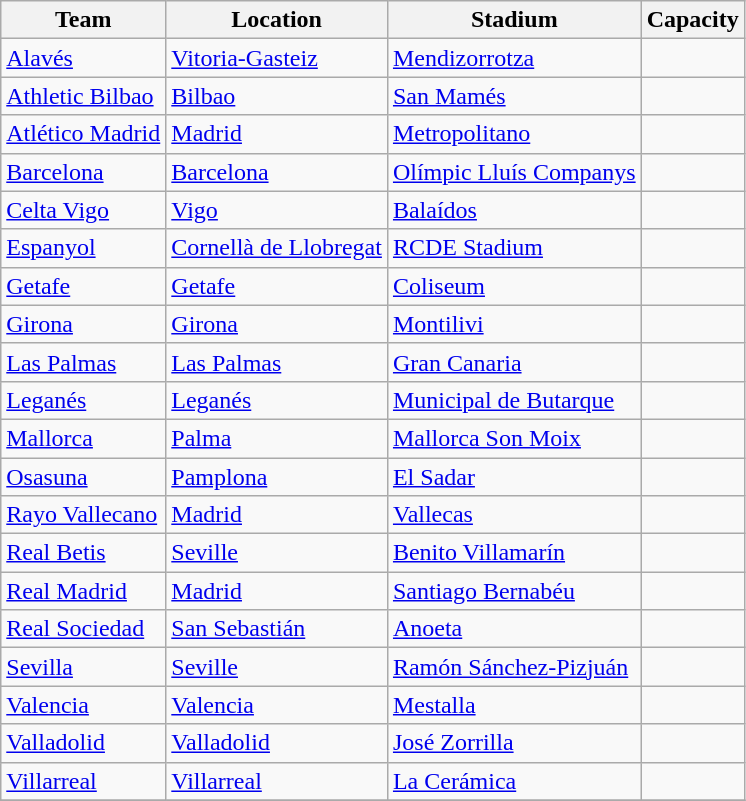<table class="wikitable sortable" style="text-align:left;">
<tr>
<th>Team</th>
<th>Location</th>
<th>Stadium</th>
<th>Capacity</th>
</tr>
<tr>
<td><a href='#'>Alavés</a></td>
<td><a href='#'>Vitoria-Gasteiz</a></td>
<td><a href='#'>Mendizorrotza</a></td>
<td style="text-align:center"></td>
</tr>
<tr>
<td><a href='#'>Athletic Bilbao</a></td>
<td><a href='#'>Bilbao</a></td>
<td><a href='#'>San Mamés</a></td>
<td style="text-align:center"></td>
</tr>
<tr>
<td data-sort-value="Madrid"><a href='#'>Atlético Madrid</a></td>
<td><a href='#'>Madrid</a> </td>
<td><a href='#'>Metropolitano</a></td>
<td style="text-align:center"></td>
</tr>
<tr>
<td><a href='#'>Barcelona</a></td>
<td><a href='#'>Barcelona</a></td>
<td><a href='#'>Olímpic Lluís Companys</a></td>
<td style="text-align:center"></td>
</tr>
<tr>
<td><a href='#'>Celta Vigo</a></td>
<td><a href='#'>Vigo</a></td>
<td><a href='#'>Balaídos</a></td>
<td style="text-align:center"></td>
</tr>
<tr>
<td><a href='#'>Espanyol</a></td>
<td><a href='#'>Cornellà de Llobregat</a></td>
<td><a href='#'>RCDE Stadium</a></td>
<td style="text-align:center"></td>
</tr>
<tr>
<td><a href='#'>Getafe</a></td>
<td><a href='#'>Getafe</a></td>
<td><a href='#'>Coliseum</a></td>
<td style="text-align:center"></td>
</tr>
<tr>
<td><a href='#'>Girona</a></td>
<td><a href='#'>Girona</a></td>
<td><a href='#'>Montilivi</a></td>
<td style="text-align:center"></td>
</tr>
<tr>
<td><a href='#'>Las Palmas</a></td>
<td><a href='#'>Las Palmas</a></td>
<td><a href='#'>Gran Canaria</a></td>
<td style="text-align:center"></td>
</tr>
<tr>
<td><a href='#'>Leganés</a></td>
<td><a href='#'>Leganés</a></td>
<td><a href='#'>Municipal de Butarque</a></td>
<td style="text-align:center"></td>
</tr>
<tr>
<td><a href='#'>Mallorca</a></td>
<td><a href='#'>Palma</a></td>
<td><a href='#'>Mallorca Son Moix</a></td>
<td style="text-align:center"></td>
</tr>
<tr>
<td><a href='#'>Osasuna</a></td>
<td><a href='#'>Pamplona</a></td>
<td><a href='#'>El Sadar</a></td>
<td style="text-align:center"></td>
</tr>
<tr>
<td><a href='#'>Rayo Vallecano</a></td>
<td><a href='#'>Madrid</a> </td>
<td><a href='#'>Vallecas</a></td>
<td style="text-align:center"></td>
</tr>
<tr>
<td><a href='#'>Real Betis</a></td>
<td><a href='#'>Seville</a> </td>
<td><a href='#'>Benito Villamarín</a></td>
<td style="text-align:center"></td>
</tr>
<tr>
<td><a href='#'>Real Madrid</a></td>
<td><a href='#'>Madrid</a> </td>
<td><a href='#'>Santiago Bernabéu</a></td>
<td style="text-align:center"></td>
</tr>
<tr>
<td><a href='#'>Real Sociedad</a></td>
<td><a href='#'>San Sebastián</a></td>
<td><a href='#'>Anoeta</a></td>
<td style="text-align:center"></td>
</tr>
<tr>
<td><a href='#'>Sevilla</a></td>
<td><a href='#'>Seville</a> </td>
<td><a href='#'>Ramón Sánchez-Pizjuán</a></td>
<td style="text-align:center"></td>
</tr>
<tr>
<td><a href='#'>Valencia</a></td>
<td><a href='#'>Valencia</a></td>
<td><a href='#'>Mestalla</a></td>
<td style="text-align:center"></td>
</tr>
<tr>
<td><a href='#'>Valladolid</a></td>
<td><a href='#'>Valladolid</a></td>
<td><a href='#'>José Zorrilla</a></td>
<td style="text-; aalign:center"></td>
</tr>
<tr>
<td><a href='#'>Villarreal</a></td>
<td><a href='#'>Villarreal</a></td>
<td><a href='#'>La Cerámica</a></td>
<td style="text-align:center"></td>
</tr>
<tr>
</tr>
</table>
